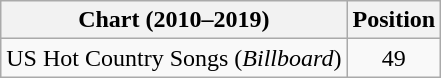<table class="wikitable">
<tr>
<th scope="col">Chart (2010–2019)</th>
<th scope="col">Position</th>
</tr>
<tr>
<td>US Hot Country Songs (<em>Billboard</em>)</td>
<td align="center">49</td>
</tr>
</table>
